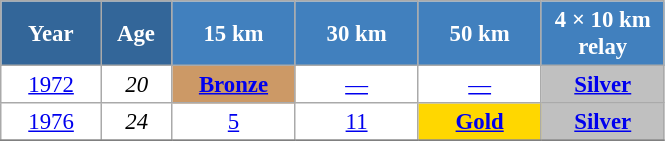<table class="wikitable" style="font-size:95%; text-align:center; border:grey solid 1px; border-collapse:collapse; background:#ffffff;">
<tr>
<th style="background-color:#369; color:white; width:60px;"> Year </th>
<th style="background-color:#369; color:white; width:40px;"> Age </th>
<th style="background-color:#4180be; color:white; width:75px;"> 15 km </th>
<th style="background-color:#4180be; color:white; width:75px;"> 30 km </th>
<th style="background-color:#4180be; color:white; width:75px;"> 50 km </th>
<th style="background-color:#4180be; color:white; width:75px;"> 4 × 10 km <br> relay </th>
</tr>
<tr>
<td><a href='#'>1972</a></td>
<td><em>20</em></td>
<td bgcolor="cc9966"><a href='#'><strong>Bronze</strong></a></td>
<td><a href='#'>—</a></td>
<td><a href='#'>—</a></td>
<td style="background:silver;"><a href='#'><strong>Silver</strong></a></td>
</tr>
<tr>
<td><a href='#'>1976</a></td>
<td><em>24</em></td>
<td><a href='#'>5</a></td>
<td><a href='#'>11</a></td>
<td style="background:gold;"><a href='#'><strong>Gold</strong></a></td>
<td style="background:silver;"><a href='#'><strong>Silver</strong></a></td>
</tr>
<tr>
</tr>
</table>
